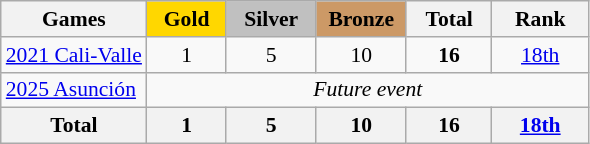<table class="wikitable" style="text-align:center; font-size:90%;">
<tr>
<th>Games</th>
<td style="background:gold; width:3.2em; font-weight:bold;">Gold</td>
<td style="background:silver; width:3.7em; font-weight:bold;">Silver</td>
<td style="background:#c96; width:3.7em; font-weight:bold;">Bronze</td>
<th style="width:3.5em; font-weight:bold;">Total</th>
<th style="width:4em; font-weight:bold;">Rank</th>
</tr>
<tr>
<td align=left> <a href='#'>2021 Cali-Valle</a></td>
<td>1</td>
<td>5</td>
<td>10</td>
<td><strong>16</strong></td>
<td><a href='#'>18th</a></td>
</tr>
<tr>
<td align=left> <a href='#'>2025 Asunción</a></td>
<td colspan="5"><em>Future event</em></td>
</tr>
<tr>
<th>Total</th>
<th>1</th>
<th>5</th>
<th>10</th>
<th>16</th>
<th><a href='#'>18th</a></th>
</tr>
</table>
